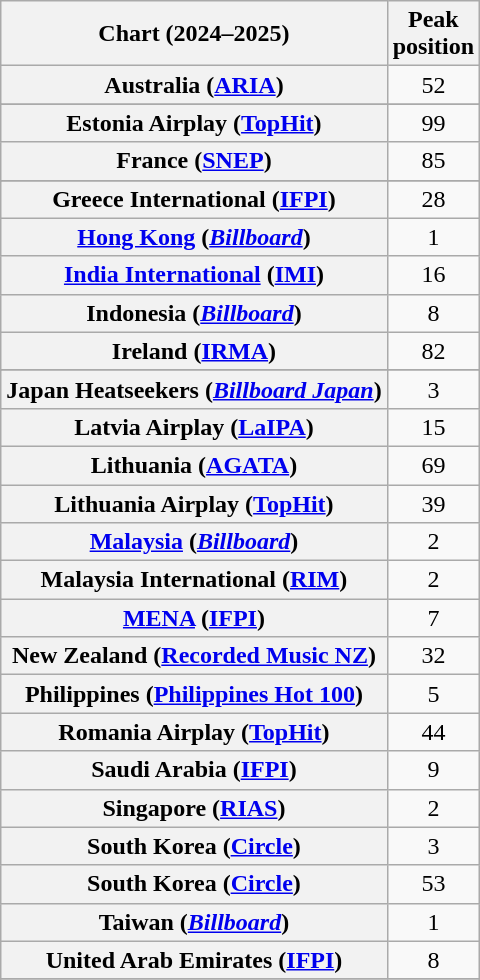<table class="wikitable sortable plainrowheaders" style="text-align:center">
<tr>
<th scope="col">Chart (2024–2025)</th>
<th scope="col">Peak<br>position</th>
</tr>
<tr>
<th scope="row">Australia (<a href='#'>ARIA</a>)</th>
<td>52</td>
</tr>
<tr>
</tr>
<tr>
<th scope="row">Estonia Airplay (<a href='#'>TopHit</a>)</th>
<td>99</td>
</tr>
<tr>
<th scope="row">France (<a href='#'>SNEP</a>)</th>
<td>85</td>
</tr>
<tr>
</tr>
<tr>
<th scope="row">Greece International (<a href='#'>IFPI</a>)</th>
<td>28</td>
</tr>
<tr>
<th scope="row"><a href='#'>Hong Kong</a> (<em><a href='#'>Billboard</a></em>)</th>
<td>1</td>
</tr>
<tr>
<th scope="row"><a href='#'>India International</a> (<a href='#'>IMI</a>)</th>
<td>16</td>
</tr>
<tr>
<th scope="row">Indonesia (<em><a href='#'>Billboard</a></em>)</th>
<td>8</td>
</tr>
<tr>
<th scope="row">Ireland (<a href='#'>IRMA</a>)</th>
<td>82</td>
</tr>
<tr>
</tr>
<tr>
<th scope="row">Japan Heatseekers (<em><a href='#'>Billboard Japan</a></em>)</th>
<td>3</td>
</tr>
<tr>
<th scope="row">Latvia Airplay (<a href='#'>LaIPA</a>)</th>
<td>15</td>
</tr>
<tr>
<th scope="row">Lithuania (<a href='#'>AGATA</a>)</th>
<td>69</td>
</tr>
<tr>
<th scope="row">Lithuania Airplay (<a href='#'>TopHit</a>)</th>
<td>39</td>
</tr>
<tr>
<th scope="row"><a href='#'>Malaysia</a> (<em><a href='#'>Billboard</a></em>)</th>
<td>2</td>
</tr>
<tr>
<th scope="row">Malaysia International (<a href='#'>RIM</a>)</th>
<td>2</td>
</tr>
<tr>
<th scope="row"><a href='#'>MENA</a> (<a href='#'>IFPI</a>)</th>
<td>7</td>
</tr>
<tr>
<th scope="row">New Zealand (<a href='#'>Recorded Music NZ</a>)</th>
<td>32</td>
</tr>
<tr>
<th scope="row">Philippines (<a href='#'>Philippines Hot 100</a>)</th>
<td>5</td>
</tr>
<tr>
<th scope="row">Romania Airplay (<a href='#'>TopHit</a>)</th>
<td>44</td>
</tr>
<tr>
<th scope="row">Saudi Arabia (<a href='#'>IFPI</a>)</th>
<td>9</td>
</tr>
<tr>
<th scope="row">Singapore (<a href='#'>RIAS</a>)</th>
<td>2</td>
</tr>
<tr>
<th scope="row">South Korea (<a href='#'>Circle</a>)</th>
<td>3</td>
</tr>
<tr>
<th scope="row">South Korea (<a href='#'>Circle</a>)<br></th>
<td>53</td>
</tr>
<tr>
<th scope="row">Taiwan (<em><a href='#'>Billboard</a></em>)</th>
<td>1</td>
</tr>
<tr>
<th scope="row">United Arab Emirates (<a href='#'>IFPI</a>)</th>
<td>8</td>
</tr>
<tr>
</tr>
<tr>
</tr>
<tr>
</tr>
</table>
